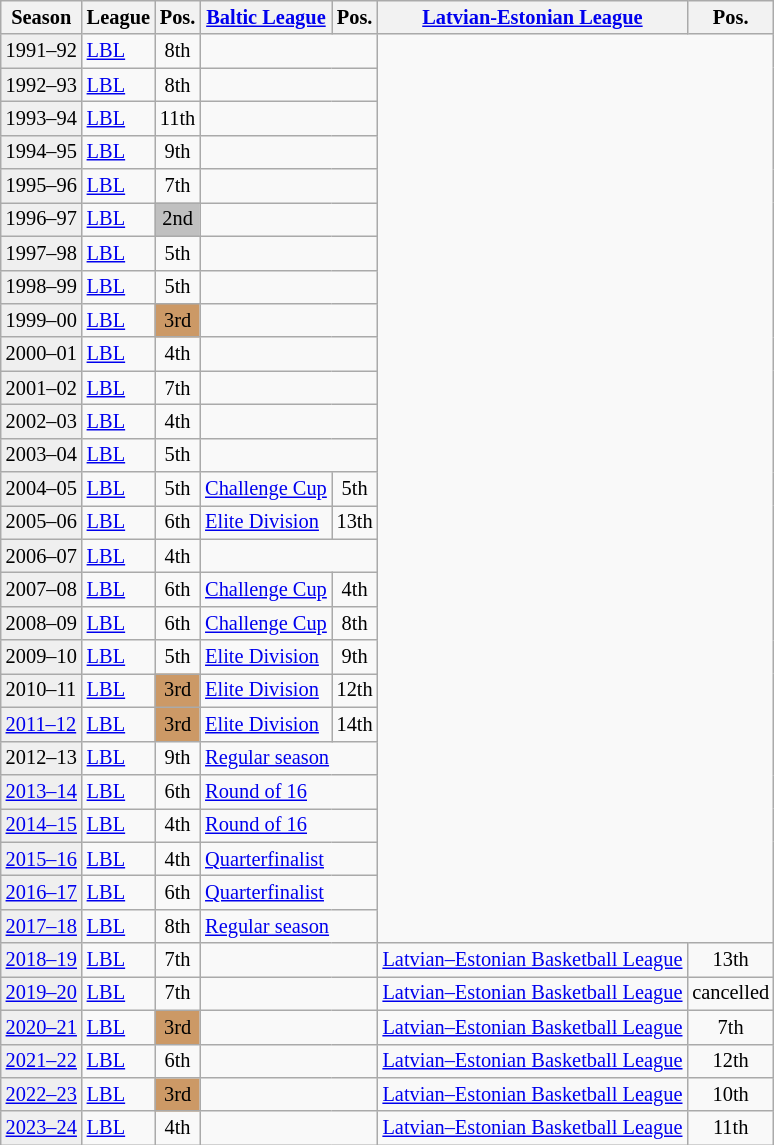<table class="wikitable" style="font-size:85%">
<tr>
<th>Season</th>
<th>League</th>
<th>Pos.</th>
<th><a href='#'>Baltic League</a></th>
<th>Pos.</th>
<th><a href='#'>Latvian-Estonian League</a></th>
<th>Pos.</th>
</tr>
<tr>
<td style="background:#efefef;">1991–92</td>
<td><a href='#'>LBL</a></td>
<td align="center">8th</td>
<td colspan=2></td>
</tr>
<tr>
<td style="background:#efefef;">1992–93</td>
<td><a href='#'>LBL</a></td>
<td align="center">8th</td>
<td colspan=2></td>
</tr>
<tr>
<td style="background:#efefef;">1993–94</td>
<td><a href='#'>LBL</a></td>
<td align="center">11th</td>
<td colspan=2></td>
</tr>
<tr>
<td style="background:#efefef;">1994–95</td>
<td><a href='#'>LBL</a></td>
<td align="center">9th</td>
<td colspan=2></td>
</tr>
<tr>
<td style="background:#efefef;">1995–96</td>
<td><a href='#'>LBL</a></td>
<td align="center">7th</td>
<td colspan=2></td>
</tr>
<tr>
<td style="background:#efefef;">1996–97</td>
<td><a href='#'>LBL</a></td>
<td align="center" bgcolor=silver>2nd</td>
<td colspan=2></td>
</tr>
<tr>
<td style="background:#efefef;">1997–98</td>
<td><a href='#'>LBL</a></td>
<td align="center">5th</td>
<td colspan=2></td>
</tr>
<tr>
<td style="background:#efefef;">1998–99</td>
<td><a href='#'>LBL</a></td>
<td align="center">5th</td>
<td colspan=2></td>
</tr>
<tr>
<td style="background:#efefef;">1999–00</td>
<td><a href='#'>LBL</a></td>
<td align="center" bgcolor=#cc9966>3rd</td>
<td colspan=2></td>
</tr>
<tr>
<td style="background:#efefef;">2000–01</td>
<td><a href='#'>LBL</a></td>
<td align="center">4th</td>
<td colspan=2></td>
</tr>
<tr>
<td style="background:#efefef;">2001–02</td>
<td><a href='#'>LBL</a></td>
<td align="center">7th</td>
<td colspan=2></td>
</tr>
<tr>
<td style="background:#efefef;">2002–03</td>
<td><a href='#'>LBL</a></td>
<td align="center">4th</td>
<td colspan=2></td>
</tr>
<tr>
<td style="background:#efefef;">2003–04</td>
<td><a href='#'>LBL</a></td>
<td align="center">5th</td>
<td colspan=2></td>
</tr>
<tr>
<td style="background:#efefef;">2004–05</td>
<td><a href='#'>LBL</a></td>
<td align="center">5th</td>
<td><a href='#'>Challenge Cup</a></td>
<td align="center">5th</td>
</tr>
<tr>
<td style="background:#efefef;">2005–06</td>
<td><a href='#'>LBL</a></td>
<td align="center">6th</td>
<td><a href='#'>Elite Division</a></td>
<td align="center">13th</td>
</tr>
<tr>
<td style="background:#efefef;">2006–07</td>
<td><a href='#'>LBL</a></td>
<td align="center">4th</td>
<td colspan=2></td>
</tr>
<tr>
<td style="background:#efefef;">2007–08</td>
<td><a href='#'>LBL</a></td>
<td align="center">6th</td>
<td><a href='#'>Challenge Cup</a></td>
<td align="center">4th</td>
</tr>
<tr>
<td style="background:#efefef;">2008–09</td>
<td><a href='#'>LBL</a></td>
<td align="center">6th</td>
<td><a href='#'>Challenge Cup</a></td>
<td align="center">8th</td>
</tr>
<tr>
<td style="background:#efefef;">2009–10</td>
<td><a href='#'>LBL</a></td>
<td align="center">5th</td>
<td><a href='#'>Elite Division</a></td>
<td align="center">9th</td>
</tr>
<tr>
<td style="background:#efefef;">2010–11</td>
<td><a href='#'>LBL</a></td>
<td align="center" bgcolor=#cc9966>3rd</td>
<td><a href='#'>Elite Division</a></td>
<td align="center">12th</td>
</tr>
<tr>
<td style="background:#efefef;"><a href='#'>2011–12</a></td>
<td><a href='#'>LBL</a></td>
<td style="background:#cc9966" align="center">3rd</td>
<td><a href='#'>Elite Division</a></td>
<td align="center">14th</td>
</tr>
<tr>
<td style="background:#efefef;">2012–13</td>
<td><a href='#'>LBL</a></td>
<td align="center">9th</td>
<td colspan=2><a href='#'>Regular season</a></td>
</tr>
<tr>
<td style="background:#efefef;"><a href='#'>2013–14</a></td>
<td><a href='#'>LBL</a></td>
<td align="center">6th</td>
<td colspan=2><a href='#'>Round of 16</a></td>
</tr>
<tr>
<td style="background:#efefef;"><a href='#'>2014–15</a></td>
<td><a href='#'>LBL</a></td>
<td align="center">4th</td>
<td colspan=2><a href='#'>Round of 16</a></td>
</tr>
<tr>
<td style="background:#efefef;"><a href='#'>2015–16</a></td>
<td><a href='#'>LBL</a></td>
<td align="center">4th</td>
<td colspan=2><a href='#'>Quarterfinalist</a></td>
</tr>
<tr>
<td style="background:#efefef;"><a href='#'>2016–17</a></td>
<td><a href='#'>LBL</a></td>
<td align="center">6th</td>
<td colspan=2><a href='#'>Quarterfinalist</a></td>
</tr>
<tr>
<td style="background:#efefef;"><a href='#'>2017–18</a></td>
<td><a href='#'>LBL</a></td>
<td align="center">8th</td>
<td colspan=2><a href='#'>Regular season</a></td>
</tr>
<tr>
<td style="background:#efefef;"><a href='#'>2018–19</a></td>
<td><a href='#'>LBL</a></td>
<td align="center">7th</td>
<td colspan=2></td>
<td><a href='#'>Latvian–Estonian Basketball League</a></td>
<td align="center">13th</td>
</tr>
<tr>
<td style="background:#efefef;"><a href='#'>2019–20</a></td>
<td><a href='#'>LBL</a></td>
<td align="center">7th</td>
<td colspan=2></td>
<td><a href='#'>Latvian–Estonian Basketball League</a></td>
<td align="center">cancelled</td>
</tr>
<tr>
<td style="background:#efefef;"><a href='#'>2020–21</a></td>
<td><a href='#'>LBL</a></td>
<td style="background:#cc9966" align="center">3rd</td>
<td colspan=2></td>
<td><a href='#'>Latvian–Estonian Basketball League</a></td>
<td align="center">7th</td>
</tr>
<tr>
<td style="background:#efefef;"><a href='#'>2021–22</a></td>
<td><a href='#'>LBL</a></td>
<td align="center">6th</td>
<td colspan=2></td>
<td><a href='#'>Latvian–Estonian Basketball League</a></td>
<td align="center">12th</td>
</tr>
<tr>
<td style="background:#efefef;"><a href='#'>2022–23</a></td>
<td><a href='#'>LBL</a></td>
<td style="background:#cc9966" align="center">3rd</td>
<td colspan=2></td>
<td><a href='#'>Latvian–Estonian Basketball League</a></td>
<td align="center">10th</td>
</tr>
<tr>
<td style="background:#efefef;"><a href='#'>2023–24</a></td>
<td><a href='#'>LBL</a></td>
<td align="center">4th</td>
<td colspan=2></td>
<td><a href='#'>Latvian–Estonian Basketball League</a></td>
<td align="center">11th</td>
</tr>
</table>
